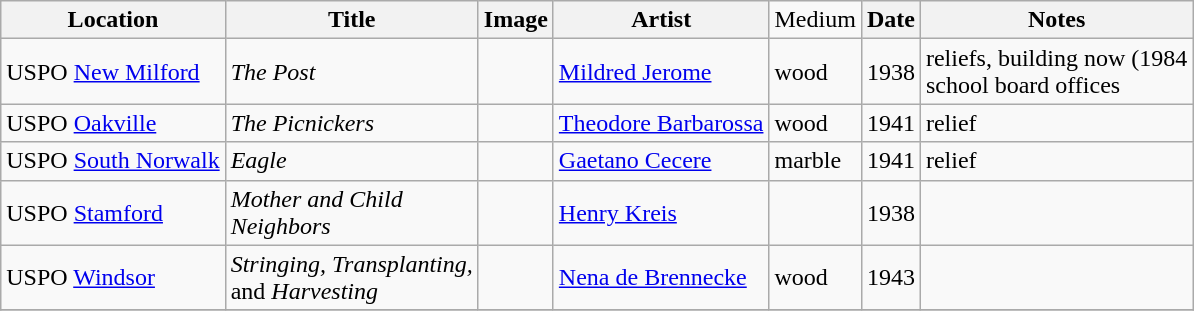<table class="wikitable sortable">
<tr>
<th>Location</th>
<th>Title</th>
<th>Image</th>
<th>Artist</th>
<td>Medium</td>
<th>Date</th>
<th>Notes</th>
</tr>
<tr>
<td>USPO <a href='#'>New Milford</a></td>
<td><em>The Post</em></td>
<td></td>
<td><a href='#'>Mildred Jerome</a></td>
<td>wood</td>
<td>1938</td>
<td>reliefs, building now (1984<br>school board offices</td>
</tr>
<tr>
<td>USPO <a href='#'>Oakville</a></td>
<td><em>The Picnickers</em></td>
<td></td>
<td><a href='#'>Theodore Barbarossa</a></td>
<td>wood</td>
<td>1941</td>
<td>relief</td>
</tr>
<tr>
<td>USPO <a href='#'>South Norwalk</a></td>
<td><em>Eagle</em></td>
<td></td>
<td><a href='#'>Gaetano Cecere</a></td>
<td>marble</td>
<td>1941</td>
<td>relief</td>
</tr>
<tr>
<td>USPO <a href='#'>Stamford</a></td>
<td><em>Mother and Child</em><br><em>Neighbors</em></td>
<td></td>
<td><a href='#'>Henry Kreis</a></td>
<td></td>
<td>1938</td>
<td></td>
</tr>
<tr>
<td>USPO <a href='#'>Windsor</a></td>
<td><em>Stringing,</em> <em>Transplanting,</em><br>and <em>Harvesting</em></td>
<td></td>
<td><a href='#'>Nena de Brennecke</a></td>
<td>wood</td>
<td>1943</td>
<td></td>
</tr>
<tr>
</tr>
</table>
